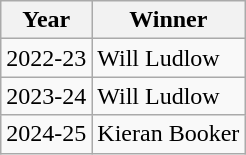<table class="wikitable">
<tr>
<th>Year</th>
<th>Winner</th>
</tr>
<tr>
<td>2022-23</td>
<td> Will Ludlow</td>
</tr>
<tr>
<td>2023-24</td>
<td> Will Ludlow</td>
</tr>
<tr>
<td>2024-25</td>
<td> Kieran Booker</td>
</tr>
</table>
